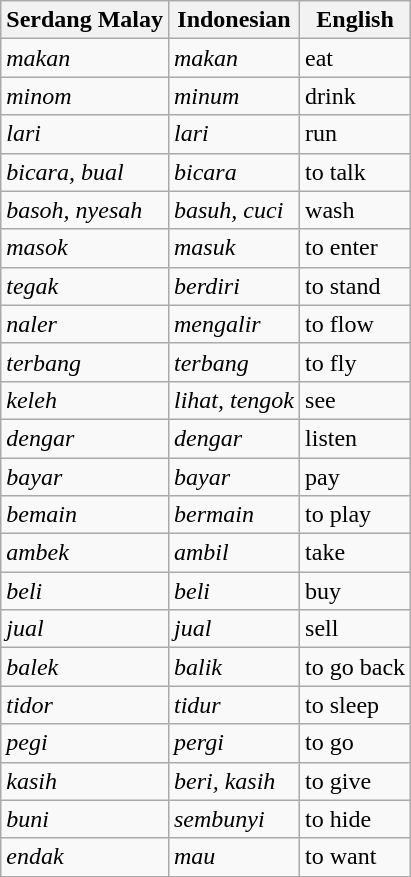<table class="wikitable">
<tr>
<th>Serdang Malay</th>
<th>Indonesian</th>
<th>English</th>
</tr>
<tr>
<td><em>makan</em></td>
<td><em>makan</em></td>
<td>eat</td>
</tr>
<tr>
<td><em>minom</em></td>
<td><em>minum</em></td>
<td>drink</td>
</tr>
<tr>
<td><em>lari</em></td>
<td><em>lari</em></td>
<td>run</td>
</tr>
<tr>
<td><em>bicara, bual</em></td>
<td><em>bicara</em></td>
<td>to talk</td>
</tr>
<tr>
<td><em>basoh, nyesah</em></td>
<td><em>basuh, cuci</em></td>
<td>wash</td>
</tr>
<tr>
<td><em>masok</em></td>
<td><em>masuk</em></td>
<td>to enter</td>
</tr>
<tr>
<td><em>tegak</em></td>
<td><em>berdiri</em></td>
<td>to stand</td>
</tr>
<tr>
<td><em>naler</em></td>
<td><em>mengalir</em></td>
<td>to flow</td>
</tr>
<tr>
<td><em>terbang</em></td>
<td><em>terbang</em></td>
<td>to fly</td>
</tr>
<tr>
<td><em>keleh</em></td>
<td><em>lihat, tengok</em></td>
<td>see</td>
</tr>
<tr>
<td><em>dengar</em></td>
<td><em>dengar</em></td>
<td>listen</td>
</tr>
<tr>
<td><em>bayar</em></td>
<td><em>bayar</em></td>
<td>pay</td>
</tr>
<tr>
<td><em>bemain</em></td>
<td><em>bermain</em></td>
<td>to play</td>
</tr>
<tr>
<td><em>ambek</em></td>
<td><em>ambil</em></td>
<td>take</td>
</tr>
<tr>
<td><em>beli</em></td>
<td><em>beli</em></td>
<td>buy</td>
</tr>
<tr>
<td><em>jual</em></td>
<td><em>jual</em></td>
<td>sell</td>
</tr>
<tr>
<td><em>balek</em></td>
<td><em>balik</em></td>
<td>to go back</td>
</tr>
<tr>
<td><em>tidor</em></td>
<td><em>tidur</em></td>
<td>to sleep</td>
</tr>
<tr>
<td><em>pegi</em></td>
<td><em>pergi</em></td>
<td>to go</td>
</tr>
<tr>
<td><em>kasih</em></td>
<td><em>beri, kasih</em></td>
<td>to give</td>
</tr>
<tr>
<td><em>buni</em></td>
<td><em>sembunyi</em></td>
<td>to hide</td>
</tr>
<tr>
<td><em>endak</em></td>
<td><em>mau</em></td>
<td>to want</td>
</tr>
</table>
